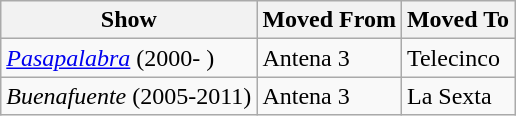<table class="wikitable sortable">
<tr ">
<th>Show</th>
<th>Moved From</th>
<th>Moved To</th>
</tr>
<tr>
<td><em><a href='#'>Pasapalabra</a></em> (2000- )</td>
<td>Antena 3</td>
<td>Telecinco</td>
</tr>
<tr>
<td><em>Buenafuente</em> (2005-2011)</td>
<td>Antena 3</td>
<td>La Sexta</td>
</tr>
</table>
